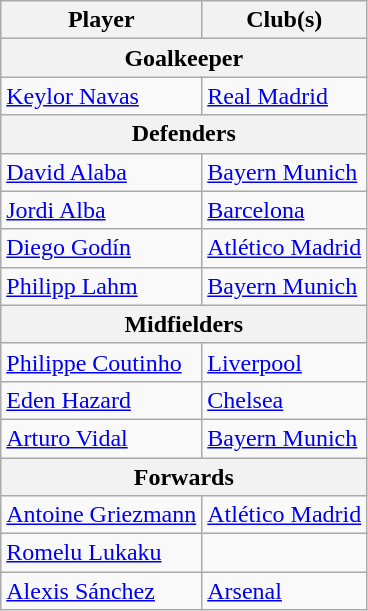<table class="wikitable mw-collapsible mw-collapsed">
<tr>
<th>Player</th>
<th>Club(s)</th>
</tr>
<tr>
<th colspan="2">Goalkeeper</th>
</tr>
<tr>
<td> <a href='#'>Keylor Navas</a></td>
<td> <a href='#'>Real Madrid</a></td>
</tr>
<tr>
<th colspan="2">Defenders</th>
</tr>
<tr>
<td> <a href='#'>David Alaba</a></td>
<td> <a href='#'>Bayern Munich</a></td>
</tr>
<tr>
<td> <a href='#'>Jordi Alba</a></td>
<td> <a href='#'>Barcelona</a></td>
</tr>
<tr>
<td> <a href='#'>Diego Godín</a></td>
<td> <a href='#'>Atlético Madrid</a></td>
</tr>
<tr>
<td> <a href='#'>Philipp Lahm</a></td>
<td> <a href='#'>Bayern Munich</a></td>
</tr>
<tr>
<th colspan="2">Midfielders</th>
</tr>
<tr>
<td> <a href='#'>Philippe Coutinho</a></td>
<td> <a href='#'>Liverpool</a></td>
</tr>
<tr>
<td> <a href='#'>Eden Hazard</a></td>
<td> <a href='#'>Chelsea</a></td>
</tr>
<tr>
<td> <a href='#'>Arturo Vidal</a></td>
<td> <a href='#'>Bayern Munich</a></td>
</tr>
<tr>
<th colspan="2">Forwards</th>
</tr>
<tr>
<td> <a href='#'>Antoine Griezmann</a></td>
<td> <a href='#'>Atlético Madrid</a></td>
</tr>
<tr>
<td> <a href='#'>Romelu Lukaku</a></td>
<td></td>
</tr>
<tr>
<td> <a href='#'>Alexis Sánchez</a></td>
<td> <a href='#'>Arsenal</a></td>
</tr>
</table>
